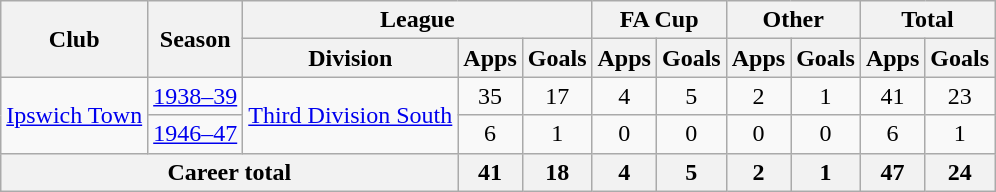<table class="wikitable" style="text-align:center">
<tr>
<th rowspan="2">Club</th>
<th rowspan="2">Season</th>
<th colspan="3">League</th>
<th colspan="2">FA Cup</th>
<th colspan="2">Other</th>
<th colspan="2">Total</th>
</tr>
<tr>
<th>Division</th>
<th>Apps</th>
<th>Goals</th>
<th>Apps</th>
<th>Goals</th>
<th>Apps</th>
<th>Goals</th>
<th>Apps</th>
<th>Goals</th>
</tr>
<tr>
<td rowspan="2"><a href='#'>Ipswich Town</a></td>
<td><a href='#'>1938–39</a></td>
<td rowspan="2"><a href='#'>Third Division South</a></td>
<td>35</td>
<td>17</td>
<td>4</td>
<td>5</td>
<td>2</td>
<td>1</td>
<td>41</td>
<td>23</td>
</tr>
<tr>
<td><a href='#'>1946–47</a></td>
<td>6</td>
<td>1</td>
<td>0</td>
<td>0</td>
<td>0</td>
<td>0</td>
<td>6</td>
<td>1</td>
</tr>
<tr>
<th colspan="3">Career total</th>
<th>41</th>
<th>18</th>
<th>4</th>
<th>5</th>
<th>2</th>
<th>1</th>
<th>47</th>
<th>24</th>
</tr>
</table>
